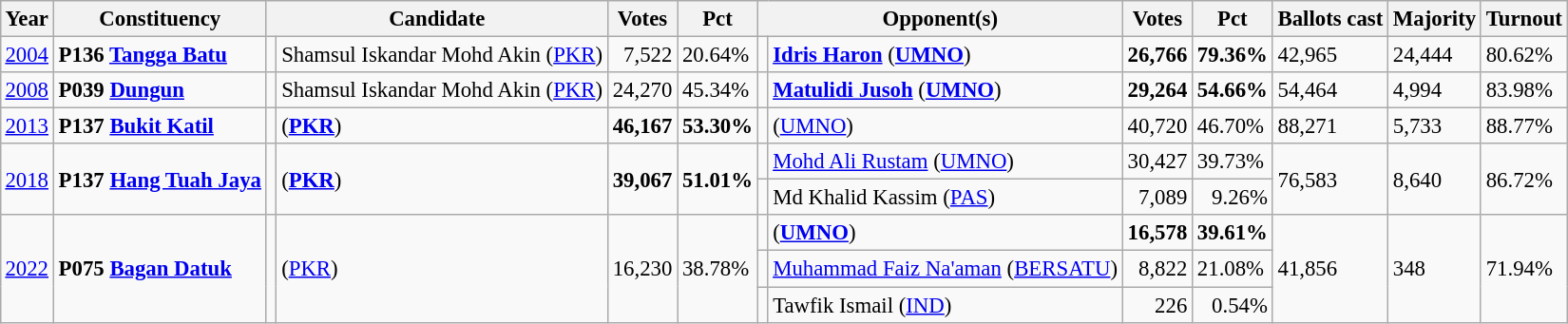<table class="wikitable" style="margin:0.5em ; font-size:95%">
<tr>
<th>Year</th>
<th>Constituency</th>
<th colspan=2>Candidate</th>
<th>Votes</th>
<th>Pct</th>
<th colspan=2>Opponent(s)</th>
<th>Votes</th>
<th>Pct</th>
<th>Ballots cast</th>
<th>Majority</th>
<th>Turnout</th>
</tr>
<tr>
<td><a href='#'>2004</a></td>
<td><strong>P136 <a href='#'>Tangga Batu</a></strong></td>
<td></td>
<td>Shamsul Iskandar Mohd Akin (<a href='#'>PKR</a>)</td>
<td align="right">7,522</td>
<td>20.64%</td>
<td></td>
<td><strong><a href='#'>Idris Haron</a></strong> (<a href='#'><strong>UMNO</strong></a>)</td>
<td align="right"><strong>26,766</strong></td>
<td><strong>79.36%</strong></td>
<td>42,965</td>
<td>24,444</td>
<td>80.62%</td>
</tr>
<tr>
<td><a href='#'>2008</a></td>
<td><strong>P039 <a href='#'>Dungun</a></strong></td>
<td></td>
<td>Shamsul Iskandar Mohd Akin (<a href='#'>PKR</a>)</td>
<td align="right">24,270</td>
<td>45.34%</td>
<td></td>
<td><strong><a href='#'>Matulidi Jusoh</a></strong> (<a href='#'><strong>UMNO</strong></a>)</td>
<td align="right"><strong>29,264</strong></td>
<td><strong>54.66%</strong></td>
<td>54,464</td>
<td>4,994</td>
<td>83.98%</td>
</tr>
<tr>
<td><a href='#'>2013</a></td>
<td><strong>P137 <a href='#'>Bukit Katil</a></strong></td>
<td></td>
<td> (<a href='#'><strong>PKR</strong></a>)</td>
<td align="right"><strong>46,167</strong></td>
<td><strong>53.30%</strong></td>
<td></td>
<td> (<a href='#'>UMNO</a>)</td>
<td align="right">40,720</td>
<td>46.70%</td>
<td>88,271</td>
<td>5,733</td>
<td>88.77%</td>
</tr>
<tr>
<td rowspan=2><a href='#'>2018</a></td>
<td rowspan=2><strong>P137 <a href='#'>Hang Tuah Jaya</a></strong></td>
<td rowspan=2 ></td>
<td rowspan=2><strong></strong> (<a href='#'><strong>PKR</strong></a>)</td>
<td rowspan=2 align="right"><strong>39,067</strong></td>
<td rowspan=2><strong>51.01%</strong></td>
<td></td>
<td><a href='#'>Mohd Ali Rustam</a> (<a href='#'>UMNO</a>)</td>
<td align="right">30,427</td>
<td>39.73%</td>
<td rowspan=2>76,583</td>
<td rowspan=2>8,640</td>
<td rowspan=2>86.72%</td>
</tr>
<tr>
<td></td>
<td>Md Khalid Kassim (<a href='#'>PAS</a>)</td>
<td align="right">7,089</td>
<td align=right>9.26%</td>
</tr>
<tr>
<td rowspan=3><a href='#'>2022</a></td>
<td rowspan=3><strong>P075 <a href='#'>Bagan Datuk</a></strong></td>
<td rowspan=3 ></td>
<td rowspan=3> (<a href='#'>PKR</a>)</td>
<td rowspan=3 align="right">16,230</td>
<td rowspan=3>38.78%</td>
<td></td>
<td> (<a href='#'><strong>UMNO</strong></a>)</td>
<td align="right"><strong>16,578</strong></td>
<td><strong>39.61%</strong></td>
<td rowspan=3>41,856</td>
<td rowspan=3>348</td>
<td rowspan=3>71.94%</td>
</tr>
<tr>
<td bgcolor=></td>
<td><a href='#'>Muhammad Faiz Na'aman</a> (<a href='#'>BERSATU</a>)</td>
<td align="right">8,822</td>
<td>21.08%</td>
</tr>
<tr>
<td></td>
<td>Tawfik Ismail (<a href='#'>IND</a>)</td>
<td align="right">226</td>
<td align="right">0.54%</td>
</tr>
</table>
